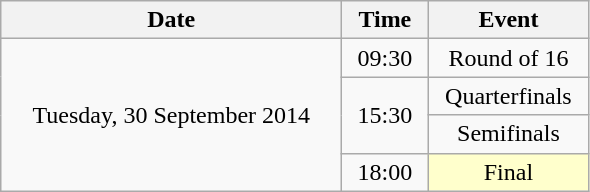<table class = "wikitable" style="text-align:center;">
<tr>
<th width=220>Date</th>
<th width=50>Time</th>
<th width=100>Event</th>
</tr>
<tr>
<td rowspan=4>Tuesday, 30 September 2014</td>
<td>09:30</td>
<td>Round of 16</td>
</tr>
<tr>
<td rowspan=2>15:30</td>
<td>Quarterfinals</td>
</tr>
<tr>
<td>Semifinals</td>
</tr>
<tr>
<td>18:00</td>
<td bgcolor=ffffcc>Final</td>
</tr>
</table>
